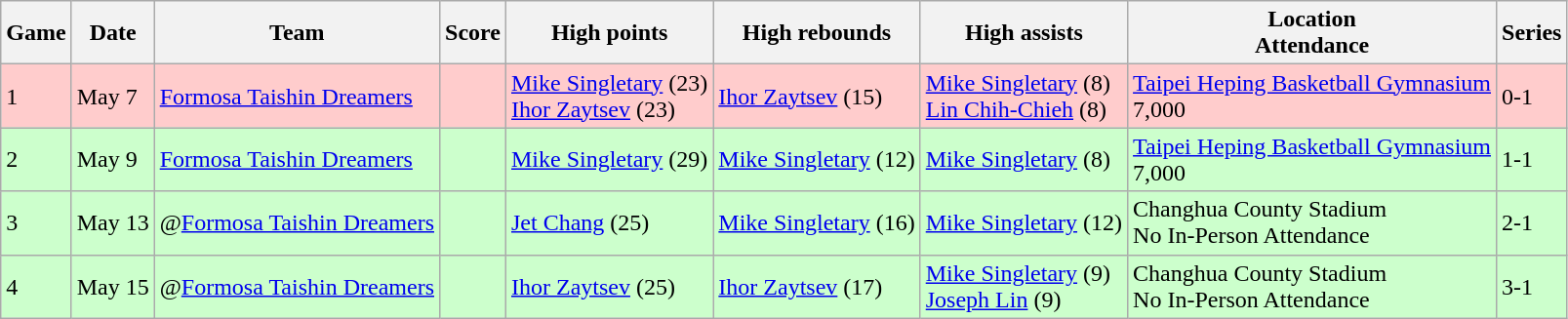<table class="wikitable">
<tr>
<th>Game</th>
<th>Date</th>
<th>Team</th>
<th>Score</th>
<th>High points</th>
<th>High rebounds</th>
<th>High assists</th>
<th>Location<br>Attendance</th>
<th>Series</th>
</tr>
<tr style="background:#fcc">
<td>1</td>
<td>May 7</td>
<td><a href='#'>Formosa Taishin Dreamers</a></td>
<td></td>
<td><a href='#'>Mike Singletary</a> (23)<br><a href='#'>Ihor Zaytsev</a> (23)</td>
<td><a href='#'>Ihor Zaytsev</a> (15)</td>
<td><a href='#'>Mike Singletary</a> (8)<br><a href='#'>Lin Chih-Chieh</a> (8)</td>
<td><a href='#'>Taipei Heping Basketball Gymnasium</a><br>7,000</td>
<td>0-1</td>
</tr>
<tr style="background:#cfc;">
<td>2</td>
<td>May 9</td>
<td><a href='#'>Formosa Taishin Dreamers</a></td>
<td></td>
<td><a href='#'>Mike Singletary</a> (29)</td>
<td><a href='#'>Mike Singletary</a> (12)</td>
<td><a href='#'>Mike Singletary</a> (8)</td>
<td><a href='#'>Taipei Heping Basketball Gymnasium</a><br>7,000</td>
<td>1-1</td>
</tr>
<tr style="background:#cfc;">
<td>3</td>
<td>May 13</td>
<td>@<a href='#'>Formosa Taishin Dreamers</a></td>
<td></td>
<td><a href='#'>Jet Chang</a> (25)</td>
<td><a href='#'>Mike Singletary</a> (16)</td>
<td><a href='#'>Mike Singletary</a> (12)</td>
<td>Changhua County Stadium<br>No In-Person Attendance</td>
<td>2-1</td>
</tr>
<tr style="background:#cfc;">
<td>4</td>
<td>May 15</td>
<td>@<a href='#'>Formosa Taishin Dreamers</a></td>
<td></td>
<td><a href='#'>Ihor Zaytsev</a> (25)</td>
<td><a href='#'>Ihor Zaytsev</a> (17)</td>
<td><a href='#'>Mike Singletary</a> (9)<br><a href='#'>Joseph Lin</a> (9)</td>
<td>Changhua County Stadium<br>No In-Person Attendance</td>
<td>3-1</td>
</tr>
</table>
